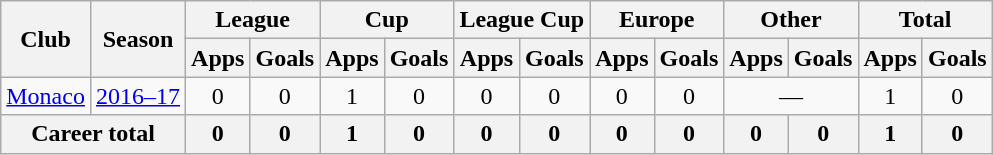<table class="wikitable" style="text-align: center">
<tr>
<th rowspan="2">Club</th>
<th rowspan="2">Season</th>
<th colspan="2">League</th>
<th colspan="2">Cup</th>
<th colspan="2">League Cup</th>
<th colspan="2">Europe</th>
<th colspan="2">Other</th>
<th colspan="2">Total</th>
</tr>
<tr>
<th>Apps</th>
<th>Goals</th>
<th>Apps</th>
<th>Goals</th>
<th>Apps</th>
<th>Goals</th>
<th>Apps</th>
<th>Goals</th>
<th>Apps</th>
<th>Goals</th>
<th>Apps</th>
<th>Goals</th>
</tr>
<tr>
<td rowspan="1"><a href='#'>Monaco</a></td>
<td><a href='#'>2016–17</a></td>
<td>0</td>
<td>0</td>
<td>1</td>
<td>0</td>
<td>0</td>
<td>0</td>
<td>0</td>
<td>0</td>
<td colspan="2">—</td>
<td>1</td>
<td>0</td>
</tr>
<tr>
<th colspan="2">Career total</th>
<th>0</th>
<th>0</th>
<th>1</th>
<th>0</th>
<th>0</th>
<th>0</th>
<th>0</th>
<th>0</th>
<th>0</th>
<th>0</th>
<th>1</th>
<th>0</th>
</tr>
</table>
